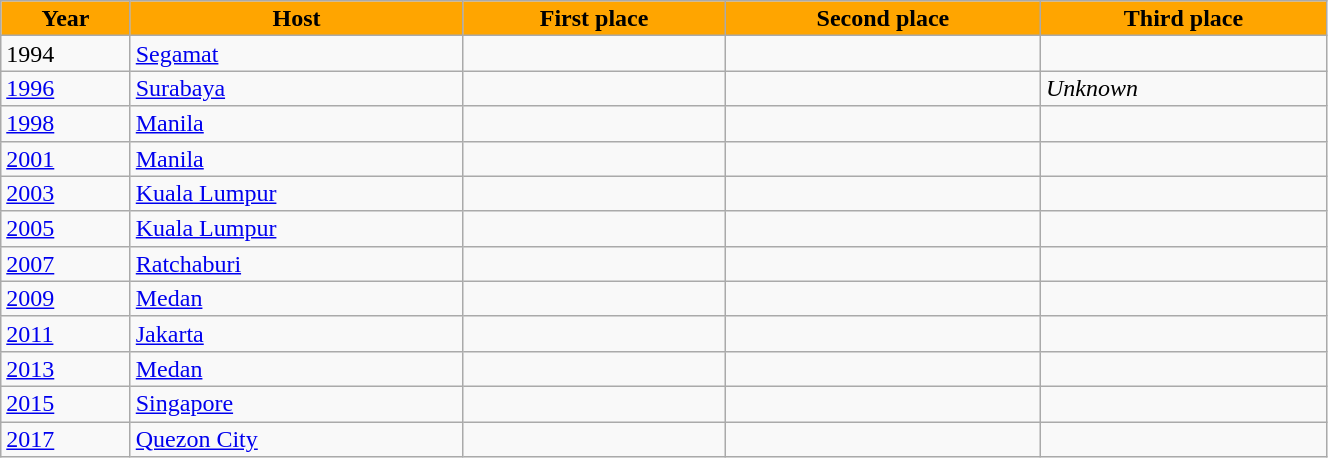<table class="wikitable" style="text-align:left; line-height:16px; width:70%;">
<tr>
<th style="background:#ffa500;">Year</th>
<th style="background:#ffa500;">Host</th>
<th style="background:#ffa500;">First place</th>
<th style="background:#ffa500;">Second place</th>
<th style="background:#ffa500;">Third place</th>
</tr>
<tr>
<td 1994 SEABA Championship>1994</td>
<td> <a href='#'>Segamat</a></td>
<td></td>
<td></td>
<td></td>
</tr>
<tr>
<td><a href='#'>1996</a></td>
<td> <a href='#'>Surabaya</a></td>
<td></td>
<td></td>
<td><em>Unknown</em></td>
</tr>
<tr>
<td><a href='#'>1998</a></td>
<td> <a href='#'>Manila</a></td>
<td></td>
<td></td>
<td></td>
</tr>
<tr>
<td><a href='#'>2001</a></td>
<td> <a href='#'>Manila</a></td>
<td></td>
<td></td>
<td></td>
</tr>
<tr>
<td><a href='#'>2003</a></td>
<td> <a href='#'>Kuala Lumpur</a></td>
<td></td>
<td></td>
<td></td>
</tr>
<tr>
<td><a href='#'>2005</a></td>
<td> <a href='#'>Kuala Lumpur</a></td>
<td></td>
<td></td>
<td></td>
</tr>
<tr>
<td><a href='#'>2007</a></td>
<td> <a href='#'>Ratchaburi</a></td>
<td></td>
<td></td>
<td></td>
</tr>
<tr>
<td><a href='#'>2009</a></td>
<td> <a href='#'>Medan</a></td>
<td></td>
<td></td>
<td></td>
</tr>
<tr>
<td><a href='#'>2011</a></td>
<td> <a href='#'>Jakarta</a></td>
<td></td>
<td></td>
<td></td>
</tr>
<tr>
<td><a href='#'>2013</a></td>
<td> <a href='#'>Medan</a></td>
<td></td>
<td></td>
<td></td>
</tr>
<tr>
<td><a href='#'>2015</a></td>
<td> <a href='#'>Singapore</a></td>
<td></td>
<td></td>
<td></td>
</tr>
<tr>
<td><a href='#'>2017</a></td>
<td> <a href='#'>Quezon City</a></td>
<td></td>
<td></td>
<td></td>
</tr>
</table>
